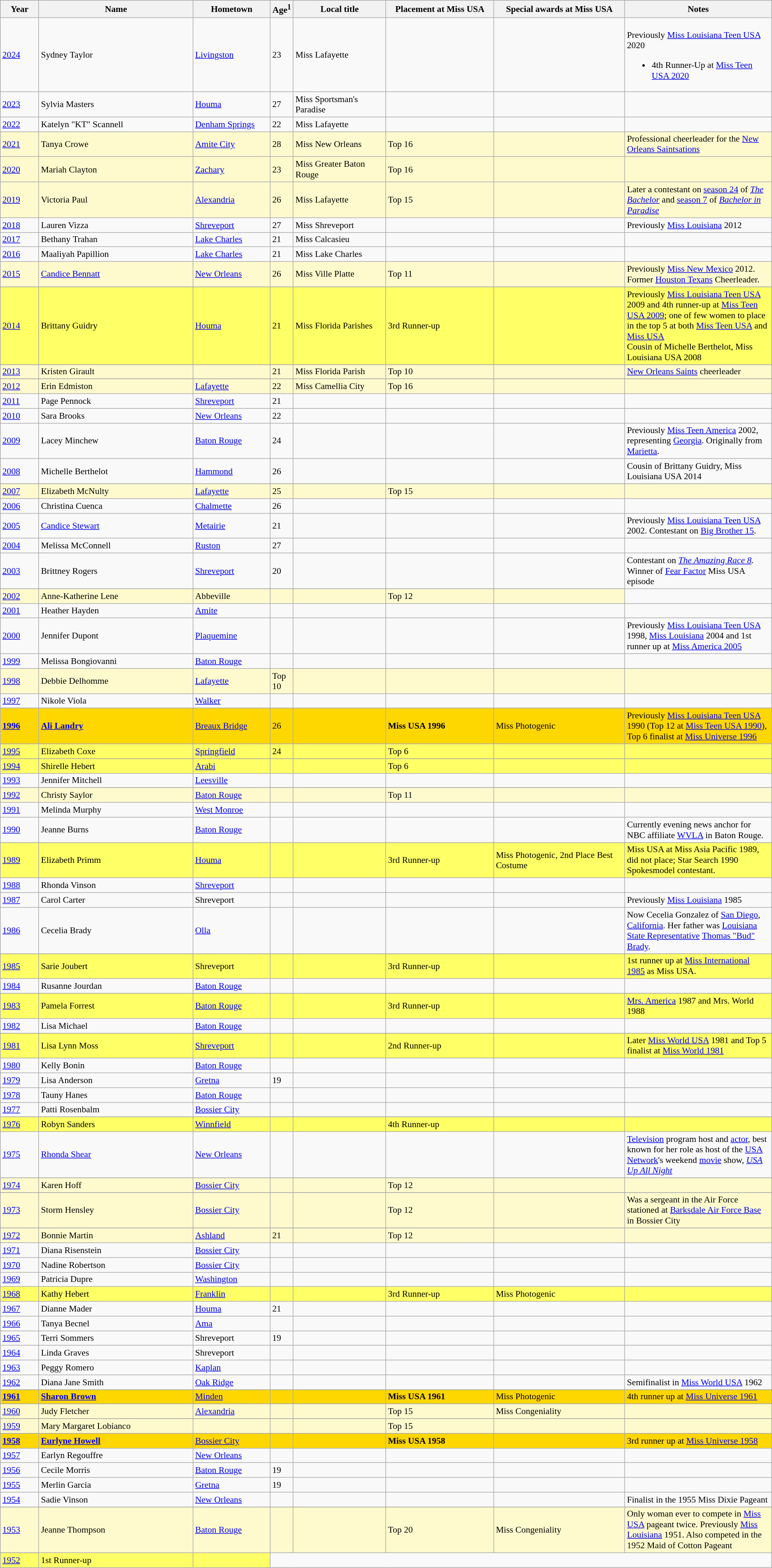<table class="wikitable"style="font-size:90%;">
<tr bgcolor="#efefef">
<th width=5%>Year</th>
<th width=20%>Name</th>
<th width=10%>Hometown</th>
<th width=3%>Age<sup>1</sup></th>
<th width=12%>Local title</th>
<th width=14%>Placement at Miss USA</th>
<th width=17%>Special awards at Miss USA</th>
<th width=31%>Notes</th>
</tr>
<tr>
<td><a href='#'>2024</a></td>
<td>Sydney Taylor</td>
<td><a href='#'>Livingston</a></td>
<td>23</td>
<td>Miss Lafayette</td>
<td></td>
<td></td>
<td><br>Previously <a href='#'>Miss Louisiana Teen USA</a> 2020<ul><li>4th Runner-Up at <a href='#'>Miss Teen USA 2020</a></li></ul></td>
</tr>
<tr>
<td><a href='#'>2023</a></td>
<td>Sylvia Masters</td>
<td><a href='#'>Houma</a></td>
<td>27</td>
<td>Miss Sportsman's Paradise</td>
<td></td>
<td></td>
<td></td>
</tr>
<tr>
<td><a href='#'>2022</a></td>
<td>Katelyn "KT" Scannell</td>
<td><a href='#'>Denham Springs</a></td>
<td>22</td>
<td>Miss Lafayette</td>
<td></td>
<td></td>
<td></td>
</tr>
<tr style="background-color:#FFFACD;">
<td><a href='#'>2021</a></td>
<td>Tanya Crowe</td>
<td><a href='#'>Amite City</a></td>
<td>28</td>
<td>Miss New Orleans</td>
<td>Top 16</td>
<td></td>
<td>Professional cheerleader for the <a href='#'>New Orleans Saintsations</a></td>
</tr>
<tr style="background-color:#FFFACD;">
<td><a href='#'>2020</a></td>
<td>Mariah Clayton</td>
<td><a href='#'>Zachary</a></td>
<td>23</td>
<td>Miss Greater Baton Rouge</td>
<td>Top 16</td>
<td></td>
<td></td>
</tr>
<tr style="background-color:#FFFACD;">
<td><a href='#'>2019</a></td>
<td>Victoria Paul</td>
<td><a href='#'>Alexandria</a></td>
<td>26</td>
<td>Miss Lafayette</td>
<td>Top 15</td>
<td></td>
<td>Later a contestant on <a href='#'>season 24</a> of <em><a href='#'>The Bachelor</a></em>  and <a href='#'>season 7</a> of <em><a href='#'>Bachelor in Paradise</a></em></td>
</tr>
<tr>
<td><a href='#'>2018</a></td>
<td>Lauren Vizza</td>
<td><a href='#'>Shreveport</a></td>
<td>27</td>
<td>Miss Shreveport</td>
<td></td>
<td></td>
<td>Previously <a href='#'>Miss Louisiana</a> 2012</td>
</tr>
<tr>
<td><a href='#'>2017</a></td>
<td>Bethany Trahan</td>
<td><a href='#'>Lake Charles</a></td>
<td>21</td>
<td>Miss Calcasieu</td>
<td></td>
<td></td>
<td></td>
</tr>
<tr>
<td><a href='#'>2016</a></td>
<td>Maaliyah Papillion</td>
<td><a href='#'>Lake Charles</a></td>
<td>21</td>
<td>Miss Lake Charles</td>
<td></td>
<td></td>
<td></td>
</tr>
<tr style="background-color:#FFFACD;">
<td><a href='#'>2015</a></td>
<td><a href='#'>Candice Bennatt</a></td>
<td><a href='#'>New Orleans</a></td>
<td>26</td>
<td>Miss Ville Platte</td>
<td>Top 11</td>
<td></td>
<td>Previously <a href='#'>Miss New Mexico</a> 2012.  Former <a href='#'>Houston Texans</a> Cheerleader.</td>
</tr>
<tr>
</tr>
<tr style="background-color:#FFFF66;">
<td><a href='#'>2014</a></td>
<td>Brittany Guidry</td>
<td><a href='#'>Houma</a></td>
<td>21</td>
<td>Miss Florida Parishes</td>
<td>3rd Runner-up</td>
<td></td>
<td>Previously <a href='#'>Miss Louisiana Teen USA</a> 2009 and 4th runner-up at <a href='#'>Miss Teen USA 2009</a>; one of few women to place in the top 5 at both <a href='#'>Miss Teen USA</a> and <a href='#'>Miss USA</a><br>Cousin of Michelle Berthelot, Miss Louisiana USA 2008</td>
</tr>
<tr>
</tr>
<tr style="background-color:#FFFACD;">
<td><a href='#'>2013</a></td>
<td>Kristen Girault</td>
<td></td>
<td>21</td>
<td>Miss Florida Parish</td>
<td>Top 10</td>
<td></td>
<td><a href='#'>New Orleans Saints</a> cheerleader</td>
</tr>
<tr>
</tr>
<tr style="background-color:#FFFACD;">
<td><a href='#'>2012</a></td>
<td>Erin Edmiston</td>
<td><a href='#'>Lafayette</a></td>
<td>22</td>
<td>Miss Camellia City</td>
<td>Top 16</td>
<td></td>
<td></td>
</tr>
<tr>
<td><a href='#'>2011</a></td>
<td>Page Pennock</td>
<td><a href='#'>Shreveport</a></td>
<td>21</td>
<td></td>
<td></td>
<td></td>
<td></td>
</tr>
<tr>
<td><a href='#'>2010</a></td>
<td>Sara Brooks</td>
<td><a href='#'>New Orleans</a></td>
<td>22</td>
<td></td>
<td></td>
<td></td>
<td></td>
</tr>
<tr>
<td><a href='#'>2009</a></td>
<td>Lacey Minchew</td>
<td><a href='#'>Baton Rouge</a></td>
<td>24</td>
<td></td>
<td></td>
<td></td>
<td>Previously <a href='#'>Miss Teen America</a> 2002, representing <a href='#'>Georgia</a>.  Originally from <a href='#'>Marietta</a>.</td>
</tr>
<tr>
<td><a href='#'>2008</a></td>
<td>Michelle Berthelot</td>
<td><a href='#'>Hammond</a></td>
<td>26</td>
<td></td>
<td></td>
<td></td>
<td>Cousin of Brittany Guidry, Miss Louisiana USA 2014</td>
</tr>
<tr>
</tr>
<tr style="background-color:#FFFACD;">
<td><a href='#'>2007</a></td>
<td>Elizabeth McNulty</td>
<td><a href='#'>Lafayette</a></td>
<td>25</td>
<td></td>
<td>Top 15</td>
<td></td>
<td></td>
</tr>
<tr>
<td><a href='#'>2006</a></td>
<td>Christina Cuenca</td>
<td><a href='#'>Chalmette</a></td>
<td>26</td>
<td></td>
<td></td>
<td></td>
<td></td>
</tr>
<tr>
<td><a href='#'>2005</a></td>
<td><a href='#'>Candice Stewart</a></td>
<td><a href='#'>Metairie</a></td>
<td>21</td>
<td></td>
<td></td>
<td></td>
<td>Previously <a href='#'>Miss Louisiana Teen USA</a> 2002. Contestant on <a href='#'>Big Brother 15</a>.</td>
</tr>
<tr>
<td><a href='#'>2004</a></td>
<td>Melissa McConnell</td>
<td><a href='#'>Ruston</a></td>
<td>27</td>
<td></td>
<td></td>
<td></td>
<td></td>
</tr>
<tr>
<td><a href='#'>2003</a></td>
<td>Brittney Rogers</td>
<td><a href='#'>Shreveport</a></td>
<td>20</td>
<td></td>
<td></td>
<td></td>
<td>Contestant on <em><a href='#'>The Amazing Race 8</a>.</em>  Winner of <a href='#'>Fear Factor</a> Miss USA episode</td>
</tr>
<tr>
</tr>
<tr style="background-color:#FFFACD;">
<td><a href='#'>2002</a></td>
<td>Anne-Katherine Lene</td>
<td>Abbeville</td>
<td></td>
<td></td>
<td>Top 12</td>
<td></td>
</tr>
<tr>
<td><a href='#'>2001</a></td>
<td>Heather Hayden</td>
<td><a href='#'>Amite</a></td>
<td></td>
<td></td>
<td></td>
<td></td>
<td></td>
</tr>
<tr>
<td><a href='#'>2000</a></td>
<td>Jennifer Dupont</td>
<td><a href='#'>Plaquemine</a></td>
<td></td>
<td></td>
<td></td>
<td></td>
<td>Previously <a href='#'>Miss Louisiana Teen USA</a> 1998, <a href='#'>Miss Louisiana</a> 2004 and 1st runner up at <a href='#'>Miss America 2005</a></td>
</tr>
<tr>
<td><a href='#'>1999</a></td>
<td>Melissa Bongiovanni</td>
<td><a href='#'>Baton Rouge</a></td>
<td></td>
<td></td>
<td></td>
<td></td>
<td></td>
</tr>
<tr style="background-color:#FFFACD;">
<td><a href='#'>1998</a></td>
<td>Debbie Delhomme</td>
<td><a href='#'>Lafayette</a></td>
<td>Top 10</td>
<td></td>
<td></td>
<td></td>
<td></td>
</tr>
<tr>
<td><a href='#'>1997</a></td>
<td>Nikole Viola</td>
<td><a href='#'>Walker</a></td>
<td></td>
<td></td>
<td></td>
<td></td>
<td></td>
</tr>
<tr>
</tr>
<tr style="background-color:GOLD;">
<td><strong><a href='#'>1996</a></strong></td>
<td><strong><a href='#'>Ali Landry</a></strong></td>
<td><a href='#'>Breaux Bridge</a></td>
<td>26</td>
<td></td>
<td><strong>Miss USA 1996</strong></td>
<td>Miss Photogenic</td>
<td>Previously <a href='#'>Miss Louisiana Teen USA</a> 1990 (Top 12 at <a href='#'>Miss Teen USA 1990</a>), Top 6 finalist at <a href='#'>Miss Universe 1996</a></td>
</tr>
<tr>
</tr>
<tr style="background-color:#FFFF66;">
<td><a href='#'>1995</a></td>
<td>Elizabeth Coxe</td>
<td><a href='#'>Springfield</a></td>
<td>24</td>
<td></td>
<td>Top 6</td>
<td></td>
<td></td>
</tr>
<tr>
</tr>
<tr style="background-color:#FFFF66;">
<td><a href='#'>1994</a></td>
<td>Shirelle Hebert</td>
<td><a href='#'>Arabi</a></td>
<td></td>
<td></td>
<td>Top 6</td>
<td></td>
<td></td>
</tr>
<tr>
<td><a href='#'>1993</a></td>
<td>Jennifer Mitchell</td>
<td><a href='#'>Leesville</a></td>
<td></td>
<td></td>
<td></td>
<td></td>
<td></td>
</tr>
<tr>
</tr>
<tr style="background-color:#FFFACD;">
<td><a href='#'>1992</a></td>
<td>Christy Saylor</td>
<td><a href='#'>Baton Rouge</a></td>
<td></td>
<td></td>
<td>Top 11</td>
<td></td>
<td></td>
</tr>
<tr>
<td><a href='#'>1991</a></td>
<td>Melinda Murphy</td>
<td><a href='#'>West Monroe</a></td>
<td></td>
<td></td>
<td></td>
<td></td>
<td></td>
</tr>
<tr>
<td><a href='#'>1990</a></td>
<td>Jeanne Burns</td>
<td><a href='#'>Baton Rouge</a></td>
<td></td>
<td></td>
<td></td>
<td></td>
<td>Currently evening news anchor for NBC affiliate <a href='#'>WVLA</a> in Baton Rouge.</td>
</tr>
<tr>
</tr>
<tr style="background-color:#FFFF66;">
<td><a href='#'>1989</a></td>
<td>Elizabeth Primm</td>
<td><a href='#'>Houma</a></td>
<td></td>
<td></td>
<td>3rd Runner-up</td>
<td>Miss Photogenic, 2nd Place Best Costume</td>
<td>Miss USA at Miss Asia Pacific 1989, did not place; Star Search 1990 Spokesmodel contestant.</td>
</tr>
<tr>
<td><a href='#'>1988</a></td>
<td>Rhonda Vinson</td>
<td><a href='#'>Shreveport</a></td>
<td></td>
<td></td>
<td></td>
<td></td>
<td></td>
</tr>
<tr>
<td><a href='#'>1987</a></td>
<td>Carol Carter</td>
<td>Shreveport</td>
<td></td>
<td></td>
<td></td>
<td></td>
<td>Previously <a href='#'>Miss Louisiana</a> 1985</td>
</tr>
<tr>
<td><a href='#'>1986</a></td>
<td>Cecelia Brady</td>
<td><a href='#'>Olla</a></td>
<td></td>
<td></td>
<td></td>
<td></td>
<td>Now Cecelia Gonzalez of <a href='#'>San Diego</a>, <a href='#'>California</a>. Her father was <a href='#'>Louisiana State Representative</a> <a href='#'>Thomas "Bud" Brady</a>.</td>
</tr>
<tr https://www.linkedin.com/profile/public-profile-settings?trk=prof-edit-edit-public_profile>
</tr>
<tr style="background-color:#FFFF66;">
<td><a href='#'>1985</a></td>
<td>Sarie Joubert</td>
<td>Shreveport</td>
<td></td>
<td></td>
<td>3rd Runner-up</td>
<td></td>
<td>1st runner up at <a href='#'>Miss International 1985</a> as Miss USA.</td>
</tr>
<tr>
<td><a href='#'>1984</a></td>
<td>Rusanne Jourdan</td>
<td><a href='#'>Baton Rouge</a></td>
<td></td>
<td></td>
<td></td>
<td></td>
<td></td>
</tr>
<tr>
</tr>
<tr style="background-color:#FFFF66;">
<td><a href='#'>1983</a></td>
<td>Pamela Forrest</td>
<td><a href='#'>Baton Rouge</a></td>
<td></td>
<td></td>
<td>3rd Runner-up</td>
<td></td>
<td><a href='#'>Mrs. America</a> 1987 and Mrs. World 1988</td>
</tr>
<tr>
<td><a href='#'>1982</a></td>
<td>Lisa Michael</td>
<td><a href='#'>Baton Rouge</a></td>
<td></td>
<td></td>
<td></td>
<td></td>
<td></td>
</tr>
<tr>
</tr>
<tr style="background-color:#FFFF66;">
<td><a href='#'>1981</a></td>
<td>Lisa Lynn Moss</td>
<td><a href='#'>Shreveport</a></td>
<td></td>
<td></td>
<td>2nd Runner-up</td>
<td></td>
<td>Later <a href='#'>Miss World USA</a> 1981 and Top 5 finalist at <a href='#'>Miss World 1981</a></td>
</tr>
<tr>
<td><a href='#'>1980</a></td>
<td>Kelly Bonin</td>
<td><a href='#'>Baton Rouge</a></td>
<td></td>
<td></td>
<td></td>
<td></td>
<td></td>
</tr>
<tr>
<td><a href='#'>1979</a></td>
<td>Lisa Anderson</td>
<td><a href='#'>Gretna</a></td>
<td>19</td>
<td></td>
<td></td>
<td></td>
<td></td>
</tr>
<tr>
<td><a href='#'>1978</a></td>
<td>Tauny Hanes</td>
<td><a href='#'>Baton Rouge</a></td>
<td></td>
<td></td>
<td></td>
<td></td>
<td></td>
</tr>
<tr>
<td><a href='#'>1977</a></td>
<td>Patti Rosenbalm</td>
<td><a href='#'>Bossier City</a></td>
<td></td>
<td></td>
<td></td>
<td></td>
<td></td>
</tr>
<tr>
</tr>
<tr style="background-color:#FFFF66;">
<td><a href='#'>1976</a></td>
<td>Robyn Sanders</td>
<td><a href='#'>Winnfield</a></td>
<td></td>
<td></td>
<td>4th Runner-up</td>
<td></td>
<td></td>
</tr>
<tr>
<td><a href='#'>1975</a></td>
<td><a href='#'>Rhonda Shear</a></td>
<td><a href='#'>New Orleans</a></td>
<td></td>
<td></td>
<td></td>
<td></td>
<td><a href='#'>Television</a> program host and <a href='#'>actor</a>, best known for her role as host of the <a href='#'>USA Network</a>'s weekend <a href='#'>movie</a> show, <em><a href='#'>USA Up All Night</a></em></td>
</tr>
<tr>
</tr>
<tr style="background-color:#FFFACD;">
<td><a href='#'>1974</a></td>
<td>Karen Hoff</td>
<td><a href='#'>Bossier City</a></td>
<td></td>
<td></td>
<td>Top 12</td>
<td></td>
<td></td>
</tr>
<tr>
</tr>
<tr style="background-color:#FFFACD;">
<td><a href='#'>1973</a></td>
<td>Storm Hensley</td>
<td><a href='#'>Bossier City</a></td>
<td></td>
<td></td>
<td>Top 12</td>
<td></td>
<td>Was a sergeant in the Air Force stationed at <a href='#'>Barksdale Air Force Base</a> in Bossier City</td>
</tr>
<tr>
</tr>
<tr style="background-color:#FFFACD;">
<td><a href='#'>1972</a></td>
<td>Bonnie Martin</td>
<td><a href='#'>Ashland</a></td>
<td>21</td>
<td></td>
<td>Top 12</td>
<td></td>
<td></td>
</tr>
<tr>
<td><a href='#'>1971</a></td>
<td>Diana Risenstein</td>
<td><a href='#'>Bossier City</a></td>
<td></td>
<td></td>
<td></td>
<td></td>
<td></td>
</tr>
<tr>
<td><a href='#'>1970</a></td>
<td>Nadine Robertson</td>
<td><a href='#'>Bossier City</a></td>
<td></td>
<td></td>
<td></td>
<td></td>
<td></td>
</tr>
<tr>
<td><a href='#'>1969</a></td>
<td>Patricia Dupre</td>
<td><a href='#'>Washington</a></td>
<td></td>
<td></td>
<td></td>
<td></td>
<td></td>
</tr>
<tr style="background-color:#FFFF66;">
<td><a href='#'>1968</a></td>
<td>Kathy Hebert</td>
<td><a href='#'>Franklin</a></td>
<td></td>
<td></td>
<td>3rd Runner-up</td>
<td>Miss Photogenic</td>
<td></td>
</tr>
<tr>
<td><a href='#'>1967</a></td>
<td>Dianne Mader</td>
<td><a href='#'>Houma</a></td>
<td>21</td>
<td></td>
<td></td>
<td></td>
<td></td>
</tr>
<tr>
<td><a href='#'>1966</a></td>
<td>Tanya Becnel</td>
<td><a href='#'>Ama</a></td>
<td></td>
<td></td>
<td></td>
<td></td>
<td></td>
</tr>
<tr>
<td><a href='#'>1965</a></td>
<td>Terri Sommers</td>
<td>Shreveport</td>
<td>19</td>
<td></td>
<td></td>
<td></td>
<td></td>
</tr>
<tr>
<td><a href='#'>1964</a></td>
<td>Linda Graves</td>
<td>Shreveport</td>
<td></td>
<td></td>
<td></td>
<td></td>
<td></td>
</tr>
<tr>
<td><a href='#'>1963</a></td>
<td>Peggy Romero</td>
<td><a href='#'>Kaplan</a></td>
<td></td>
<td></td>
<td></td>
<td></td>
<td></td>
</tr>
<tr>
<td><a href='#'>1962</a></td>
<td>Diana Jane Smith</td>
<td><a href='#'>Oak Ridge</a></td>
<td></td>
<td></td>
<td></td>
<td></td>
<td>Semifinalist in <a href='#'>Miss World USA</a> 1962</td>
</tr>
<tr>
</tr>
<tr style="background-color:GOLD;">
<td><strong><a href='#'>1961</a></strong></td>
<td><strong><a href='#'>Sharon Brown</a></strong></td>
<td><a href='#'>Minden</a></td>
<td></td>
<td></td>
<td><strong>Miss USA 1961</strong></td>
<td>Miss Photogenic</td>
<td>4th runner up at <a href='#'>Miss Universe 1961</a></td>
</tr>
<tr>
</tr>
<tr style="background-color:#FFFACD;">
<td><a href='#'>1960</a></td>
<td>Judy Fletcher</td>
<td><a href='#'>Alexandria</a></td>
<td></td>
<td></td>
<td>Top 15</td>
<td>Miss Congeniality</td>
<td></td>
</tr>
<tr>
</tr>
<tr style="background-color:#FFFACD;">
<td><a href='#'>1959</a></td>
<td>Mary Margaret Lobianco</td>
<td></td>
<td></td>
<td></td>
<td>Top 15</td>
<td></td>
<td></td>
</tr>
<tr>
</tr>
<tr style="background-color:GOLD;">
<td><strong><a href='#'>1958</a></strong></td>
<td><strong><a href='#'>Eurlyne Howell</a></strong></td>
<td><a href='#'>Bossier City</a></td>
<td></td>
<td></td>
<td><strong>Miss USA 1958</strong></td>
<td></td>
<td>3rd runner up at <a href='#'>Miss Universe 1958</a></td>
</tr>
<tr>
<td><a href='#'>1957</a></td>
<td>Earlyn Regouffre</td>
<td><a href='#'>New Orleans</a></td>
<td></td>
<td></td>
<td></td>
<td></td>
<td></td>
</tr>
<tr>
<td><a href='#'>1956</a></td>
<td>Cecile Morris</td>
<td><a href='#'>Baton Rouge</a></td>
<td>19</td>
<td></td>
<td></td>
<td></td>
<td></td>
</tr>
<tr>
<td><a href='#'>1955</a></td>
<td>Merlin Garcia</td>
<td><a href='#'>Gretna</a></td>
<td>19</td>
<td></td>
<td></td>
<td></td>
<td></td>
</tr>
<tr>
<td><a href='#'>1954</a></td>
<td>Sadie Vinson</td>
<td><a href='#'>New Orleans</a></td>
<td></td>
<td></td>
<td></td>
<td></td>
<td>Finalist in the 1955 Miss Dixie Pageant</td>
</tr>
<tr>
</tr>
<tr style="background-color:#FFFACD;">
<td><a href='#'>1953</a></td>
<td rowspan=2>Jeanne Thompson</td>
<td rowspan=2><a href='#'>Baton Rouge</a></td>
<td></td>
<td></td>
<td>Top 20</td>
<td>Miss Congeniality</td>
<td rowspan=2>Only woman ever to compete in <a href='#'>Miss USA</a> pageant twice.  Previously <a href='#'>Miss Louisiana</a> 1951.  Also competed in the 1952 Maid of Cotton Pageant</td>
</tr>
<tr>
</tr>
<tr style="background-color:#FFFF66;">
<td><a href='#'>1952</a></td>
<td>1st Runner-up</td>
<td></td>
</tr>
</table>
